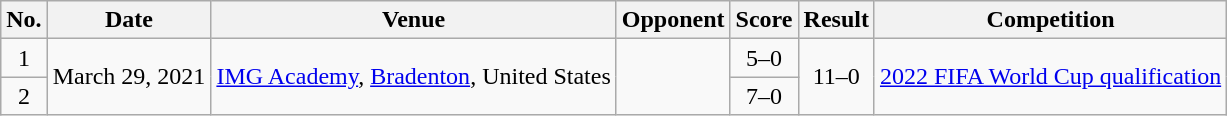<table class="wikitable sortable">
<tr>
<th scope="col">No.</th>
<th scope="col">Date</th>
<th scope="col">Venue</th>
<th scope="col">Opponent</th>
<th scope="col">Score</th>
<th scope="col">Result</th>
<th scope="col">Competition</th>
</tr>
<tr>
<td align="center">1</td>
<td rowspan="2">March 29, 2021</td>
<td rowspan="2"><a href='#'>IMG Academy</a>, <a href='#'>Bradenton</a>, United States</td>
<td rowspan="2"></td>
<td align="center">5–0</td>
<td align="center" rowspan="2">11–0</td>
<td rowspan="2"><a href='#'>2022 FIFA World Cup qualification</a></td>
</tr>
<tr>
<td align="center">2</td>
<td align="center">7–0</td>
</tr>
</table>
